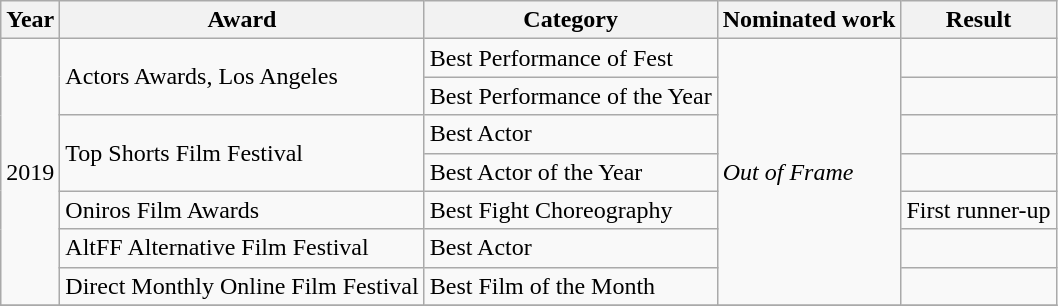<table class="wikitable sortable">
<tr>
<th>Year</th>
<th>Award</th>
<th>Category</th>
<th>Nominated work</th>
<th>Result</th>
</tr>
<tr>
<td rowspan="7;">2019</td>
<td rowspan="2;">Actors Awards, Los Angeles</td>
<td>Best Performance of Fest</td>
<td rowspan="7;"><em>Out of Frame</em></td>
<td></td>
</tr>
<tr>
<td>Best Performance of the Year</td>
<td></td>
</tr>
<tr>
<td rowspan="2;">Top Shorts Film Festival</td>
<td>Best Actor</td>
<td></td>
</tr>
<tr>
<td>Best Actor of the Year</td>
<td></td>
</tr>
<tr>
<td>Oniros Film Awards</td>
<td>Best Fight Choreography</td>
<td>First runner-up</td>
</tr>
<tr>
<td>AltFF Alternative Film Festival</td>
<td>Best Actor</td>
<td></td>
</tr>
<tr>
<td>Direct Monthly Online Film Festival</td>
<td>Best Film of the Month</td>
<td></td>
</tr>
<tr>
</tr>
</table>
